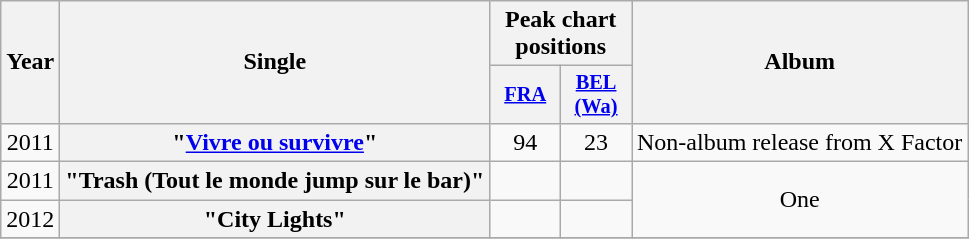<table class="wikitable plainrowheaders" style="text-align:center;" border="1">
<tr>
<th scope="col" rowspan="2">Year</th>
<th scope="col" rowspan="2">Single</th>
<th scope="col" colspan="2">Peak chart positions</th>
<th scope="col" rowspan="2">Album</th>
</tr>
<tr>
<th scope="col" style="width:3em;font-size:85%;"><a href='#'>FRA</a><br></th>
<th scope="col" style="width:3em;font-size:85%;"><a href='#'>BEL (Wa)</a><br></th>
</tr>
<tr>
<td>2011</td>
<th scope="row">"<a href='#'>Vivre ou survivre</a>"</th>
<td>94</td>
<td>23</td>
<td rowspan="1">Non-album release from X Factor</td>
</tr>
<tr>
<td>2011</td>
<th scope="row">"Trash (Tout le monde jump sur le bar)"</th>
<td></td>
<td></td>
<td rowspan="2">One</td>
</tr>
<tr>
<td>2012</td>
<th scope="row">"City Lights"</th>
<td></td>
<td></td>
</tr>
<tr>
</tr>
</table>
